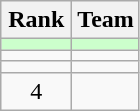<table class=wikitable style="text-align:center;">
<tr>
<th width=40>Rank</th>
<th>Team</th>
</tr>
<tr bgcolor=#ccffcc>
<td></td>
<td align=left></td>
</tr>
<tr>
<td></td>
<td align=left></td>
</tr>
<tr>
<td></td>
<td align=left></td>
</tr>
<tr>
<td>4</td>
<td align=left></td>
</tr>
</table>
